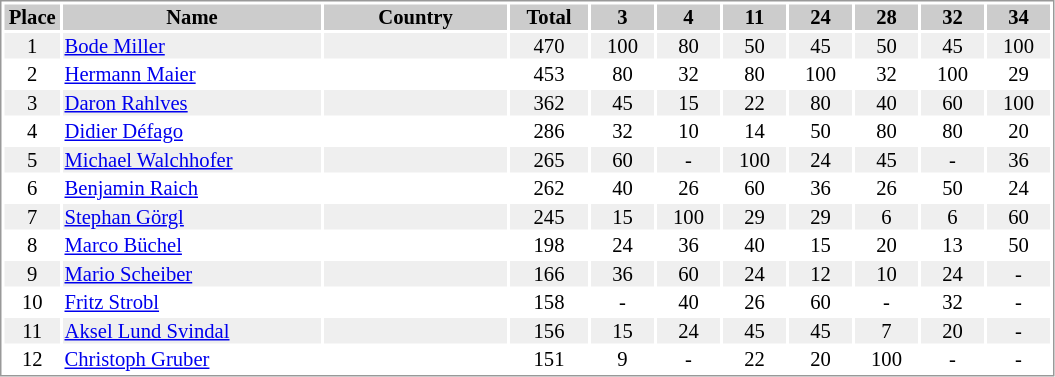<table border="0" style="border: 1px solid #999; background-color:#FFFFFF; text-align:center; font-size:86%; line-height:15px;">
<tr align="center" bgcolor="#CCCCCC">
<th width=35>Place</th>
<th width=170>Name</th>
<th width=120>Country</th>
<th width=50>Total</th>
<th width=40>3</th>
<th width=40>4</th>
<th width=40>11</th>
<th width=40>24</th>
<th width=40>28</th>
<th width=40>32</th>
<th width=40>34</th>
</tr>
<tr bgcolor="#EFEFEF">
<td>1</td>
<td align="left"><a href='#'>Bode Miller</a></td>
<td align="left"></td>
<td>470</td>
<td>100</td>
<td>80</td>
<td>50</td>
<td>45</td>
<td>50</td>
<td>45</td>
<td>100</td>
</tr>
<tr>
<td>2</td>
<td align="left"><a href='#'>Hermann Maier</a></td>
<td align="left"></td>
<td>453</td>
<td>80</td>
<td>32</td>
<td>80</td>
<td>100</td>
<td>32</td>
<td>100</td>
<td>29</td>
</tr>
<tr bgcolor="#EFEFEF">
<td>3</td>
<td align="left"><a href='#'>Daron Rahlves</a></td>
<td align="left"></td>
<td>362</td>
<td>45</td>
<td>15</td>
<td>22</td>
<td>80</td>
<td>40</td>
<td>60</td>
<td>100</td>
</tr>
<tr>
<td>4</td>
<td align="left"><a href='#'>Didier Défago</a></td>
<td align="left"></td>
<td>286</td>
<td>32</td>
<td>10</td>
<td>14</td>
<td>50</td>
<td>80</td>
<td>80</td>
<td>20</td>
</tr>
<tr bgcolor="#EFEFEF">
<td>5</td>
<td align="left"><a href='#'>Michael Walchhofer</a></td>
<td align="left"></td>
<td>265</td>
<td>60</td>
<td>-</td>
<td>100</td>
<td>24</td>
<td>45</td>
<td>-</td>
<td>36</td>
</tr>
<tr>
<td>6</td>
<td align="left"><a href='#'>Benjamin Raich</a></td>
<td align="left"></td>
<td>262</td>
<td>40</td>
<td>26</td>
<td>60</td>
<td>36</td>
<td>26</td>
<td>50</td>
<td>24</td>
</tr>
<tr bgcolor="#EFEFEF">
<td>7</td>
<td align="left"><a href='#'>Stephan Görgl</a></td>
<td align="left"></td>
<td>245</td>
<td>15</td>
<td>100</td>
<td>29</td>
<td>29</td>
<td>6</td>
<td>6</td>
<td>60</td>
</tr>
<tr>
<td>8</td>
<td align="left"><a href='#'>Marco Büchel</a></td>
<td align="left"></td>
<td>198</td>
<td>24</td>
<td>36</td>
<td>40</td>
<td>15</td>
<td>20</td>
<td>13</td>
<td>50</td>
</tr>
<tr bgcolor="#EFEFEF">
<td>9</td>
<td align="left"><a href='#'>Mario Scheiber</a></td>
<td align="left"></td>
<td>166</td>
<td>36</td>
<td>60</td>
<td>24</td>
<td>12</td>
<td>10</td>
<td>24</td>
<td>-</td>
</tr>
<tr>
<td>10</td>
<td align="left"><a href='#'>Fritz Strobl</a></td>
<td align="left"></td>
<td>158</td>
<td>-</td>
<td>40</td>
<td>26</td>
<td>60</td>
<td>-</td>
<td>32</td>
<td>-</td>
</tr>
<tr bgcolor="#EFEFEF">
<td>11</td>
<td align="left"><a href='#'>Aksel Lund Svindal</a></td>
<td align="left"></td>
<td>156</td>
<td>15</td>
<td>24</td>
<td>45</td>
<td>45</td>
<td>7</td>
<td>20</td>
<td>-</td>
</tr>
<tr>
<td>12</td>
<td align="left"><a href='#'>Christoph Gruber</a></td>
<td align="left"></td>
<td>151</td>
<td>9</td>
<td>-</td>
<td>22</td>
<td>20</td>
<td>100</td>
<td>-</td>
<td>-</td>
</tr>
</table>
